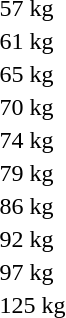<table>
<tr>
<td rowspan=2>57 kg<br></td>
<td rowspan=2></td>
<td rowspan=2></td>
<td></td>
</tr>
<tr>
<td></td>
</tr>
<tr>
<td rowspan=2>61 kg<br></td>
<td rowspan=2></td>
<td rowspan=2></td>
<td></td>
</tr>
<tr>
<td></td>
</tr>
<tr>
<td rowspan=2>65 kg<br></td>
<td rowspan=2></td>
<td rowspan=2></td>
<td></td>
</tr>
<tr>
<td></td>
</tr>
<tr>
<td rowspan=2>70 kg<br></td>
<td rowspan=2></td>
<td rowspan=2></td>
<td></td>
</tr>
<tr>
<td></td>
</tr>
<tr>
<td rowspan=2>74 kg<br></td>
<td rowspan=2></td>
<td rowspan=2></td>
<td></td>
</tr>
<tr>
<td></td>
</tr>
<tr>
<td rowspan=2>79 kg<br></td>
<td rowspan=2></td>
<td rowspan=2></td>
<td></td>
</tr>
<tr>
<td></td>
</tr>
<tr>
<td rowspan=2>86 kg<br></td>
<td rowspan=2></td>
<td rowspan=2></td>
<td></td>
</tr>
<tr>
<td></td>
</tr>
<tr>
<td rowspan=2>92 kg<br></td>
<td rowspan=2></td>
<td rowspan=2></td>
<td></td>
</tr>
<tr>
<td></td>
</tr>
<tr>
<td rowspan=2>97 kg<br></td>
<td rowspan=2></td>
<td rowspan=2></td>
<td></td>
</tr>
<tr>
<td></td>
</tr>
<tr>
<td rowspan=2>125 kg<br></td>
<td rowspan=2></td>
<td rowspan=2></td>
<td></td>
</tr>
<tr>
<td></td>
</tr>
</table>
